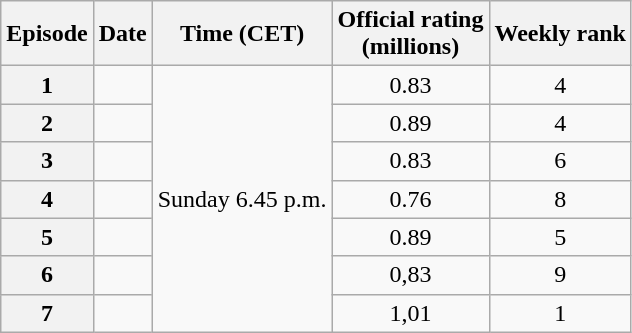<table class="wikitable sortable" style="text-align:center">
<tr>
<th scope="col">Episode</th>
<th scope="col">Date</th>
<th scope="col">Time (CET)</th>
<th scope="col">Official rating<br>(millions)</th>
<th scope="col">Weekly rank</th>
</tr>
<tr>
<th scope="row">1</th>
<td></td>
<td rowspan=7>Sunday 6.45 p.m.</td>
<td>0.83</td>
<td>4</td>
</tr>
<tr>
<th scope="row">2</th>
<td></td>
<td>0.89</td>
<td>4</td>
</tr>
<tr>
<th scope="row">3</th>
<td></td>
<td>0.83</td>
<td>6</td>
</tr>
<tr>
<th scope="row">4</th>
<td></td>
<td>0.76</td>
<td>8</td>
</tr>
<tr>
<th scope="row">5</th>
<td></td>
<td>0.89</td>
<td>5</td>
</tr>
<tr>
<th scope="row">6</th>
<td></td>
<td>0,83</td>
<td>9</td>
</tr>
<tr>
<th scope="row">7</th>
<td></td>
<td>1,01</td>
<td>1</td>
</tr>
</table>
